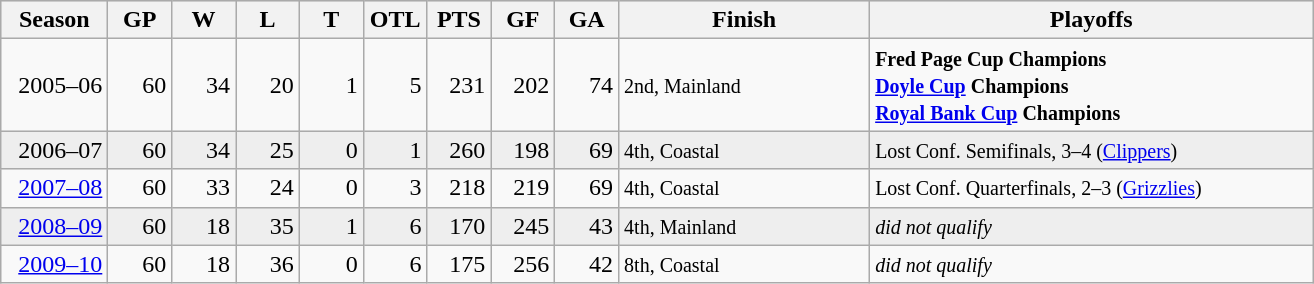<table class="wikitable">
<tr style="min-width:55em; font-weight:bold;text-align:right; background:#ddd;"|>
<th style=width:4em>Season</th>
<th style=width:2.2em><abbr>GP</abbr></th>
<th style=width:2.2em><abbr>W</abbr></th>
<th style=width:2.2em><abbr>L</abbr></th>
<th style=width:2.2em><abbr>T</abbr></th>
<th style=width:2.2em><abbr>OTL</abbr></th>
<th style=width:2.2em><abbr>PTS</abbr></th>
<th style=width:2.2em><abbr>GF</abbr></th>
<th style=width:2.2em><abbr>GA</abbr></th>
<th style=width:10em>Finish</th>
<th style=width:18em>Playoffs</th>
</tr>
<tr align=right>
<td>2005–06</td>
<td>60</td>
<td>34</td>
<td>20</td>
<td>1</td>
<td>5</td>
<td>231</td>
<td>202</td>
<td>74</td>
<td align=left><small>2nd, Mainland</small></td>
<td align=left><small><strong>Fred Page Cup Champions</strong><br><strong><a href='#'>Doyle Cup</a> Champions</strong><br> <strong><a href='#'>Royal Bank Cup</a> Champions</strong></small></td>
</tr>
<tr style="background:#eee;" align=right>
<td>2006–07</td>
<td>60</td>
<td>34</td>
<td>25</td>
<td>0</td>
<td>1</td>
<td>260</td>
<td>198</td>
<td>69</td>
<td align=left><small>4th, Coastal</small></td>
<td align=left><small>Lost Conf. Semifinals, 3–4 (<a href='#'>Clippers</a>)</small></td>
</tr>
<tr align=right>
<td><a href='#'>2007–08</a></td>
<td>60</td>
<td>33</td>
<td>24</td>
<td>0</td>
<td>3</td>
<td>218</td>
<td>219</td>
<td>69</td>
<td align=left><small>4th, Coastal</small></td>
<td align=left><small>Lost Conf. Quarterfinals, 2–3 (<a href='#'>Grizzlies</a>)</small></td>
</tr>
<tr style="background:#eee;" align=right>
<td><a href='#'>2008–09</a></td>
<td>60</td>
<td>18</td>
<td>35</td>
<td>1</td>
<td>6</td>
<td>170</td>
<td>245</td>
<td>43</td>
<td align=left><small>4th, Mainland</small></td>
<td align=left><small><em>did not qualify</em></small></td>
</tr>
<tr align=right>
<td><a href='#'>2009–10</a></td>
<td>60</td>
<td>18</td>
<td>36</td>
<td>0</td>
<td>6</td>
<td>175</td>
<td>256</td>
<td>42</td>
<td align=left><small>8th, Coastal</small></td>
<td align=left><small><em>did not qualify</em></small></td>
</tr>
</table>
